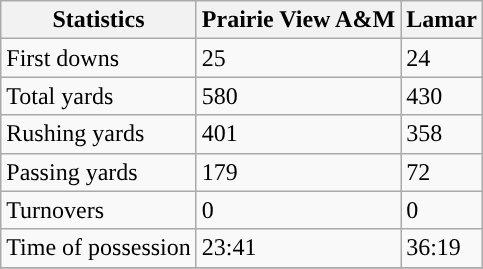<table class="wikitable" style="float: left;">
<tr>
<th>Statistics</th>
<th><strong>Prairie View A&M</strong></th>
<th><strong>Lamar</strong></th>
</tr>
<tr>
<td>First downs</td>
<td>25</td>
<td>24</td>
</tr>
<tr>
<td>Total yards</td>
<td>580</td>
<td>430</td>
</tr>
<tr>
<td>Rushing yards</td>
<td>401</td>
<td>358</td>
</tr>
<tr>
<td>Passing yards</td>
<td>179</td>
<td>72</td>
</tr>
<tr>
<td>Turnovers</td>
<td>0</td>
<td>0</td>
</tr>
<tr>
<td>Time of possession</td>
<td>23:41</td>
<td>36:19</td>
</tr>
<tr>
</tr>
</table>
